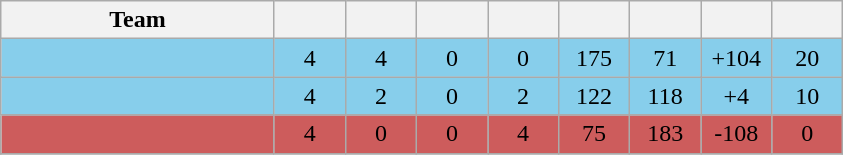<table class="wikitable sortable" style="text-align:center">
<tr>
<th width="175">Team</th>
<th width="40"></th>
<th width="40"></th>
<th width="40"></th>
<th width="40"></th>
<th width="40"></th>
<th width="40"></th>
<th width="40"></th>
<th width="40"></th>
</tr>
<tr style="background:#87ceeb">
<td align="left"></td>
<td>4</td>
<td>4</td>
<td>0</td>
<td>0</td>
<td>175</td>
<td>71</td>
<td>+104</td>
<td>20</td>
</tr>
<tr style="background:#87ceeb">
<td align="left"></td>
<td>4</td>
<td>2</td>
<td>0</td>
<td>2</td>
<td>122</td>
<td>118</td>
<td>+4</td>
<td>10</td>
</tr>
<tr style="background:#cd5c5c">
<td align="left"></td>
<td>4</td>
<td>0</td>
<td>0</td>
<td>4</td>
<td>75</td>
<td>183</td>
<td>-108</td>
<td>0</td>
</tr>
<tr>
</tr>
</table>
